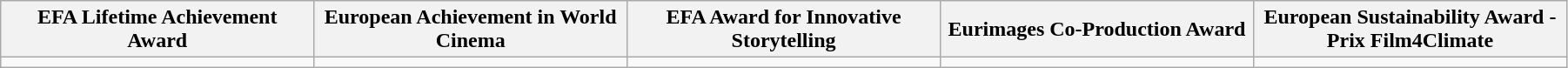<table class="wikitable" width="95%" cellpadding="5">
<tr>
<th width="20%">EFA Lifetime Achievement Award</th>
<th width="20%">European Achievement in World Cinema</th>
<th width="20%">EFA Award for Innovative Storytelling</th>
<th width="20%">Eurimages Co-Production Award</th>
<th width="20%">European Sustainability Award - Prix Film4Climate</th>
</tr>
<tr>
<td></td>
<td></td>
<td></td>
<td></td>
<td></td>
</tr>
</table>
